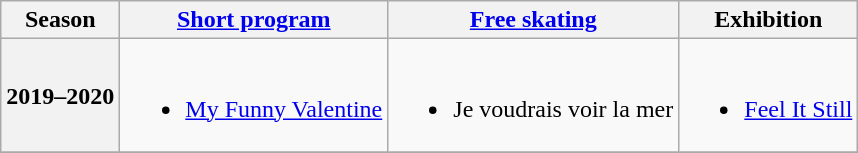<table class="wikitable" style="text-align:center">
<tr>
<th>Season</th>
<th><a href='#'>Short program</a></th>
<th><a href='#'>Free skating</a></th>
<th>Exhibition</th>
</tr>
<tr>
<th>2019–2020 <br> </th>
<td><br><ul><li><a href='#'>My Funny Valentine</a> <br> </li></ul></td>
<td><br><ul><li>Je voudrais voir la mer <br></li></ul></td>
<td><br><ul><li><a href='#'>Feel It Still</a> <br></li></ul></td>
</tr>
<tr>
</tr>
</table>
